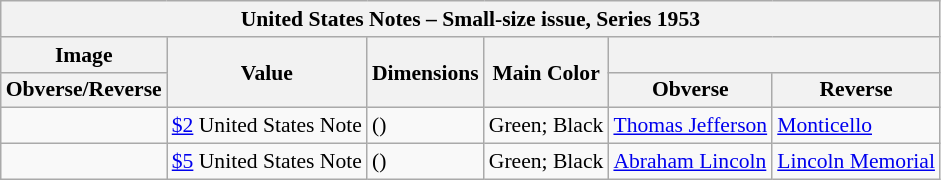<table class="wikitable" style="font-size: 90%">
<tr>
<th colspan="12">United States Notes – Small-size issue, Series 1953</th>
</tr>
<tr>
<th colspan="1">Image</th>
<th rowspan="2">Value</th>
<th rowspan="2">Dimensions</th>
<th rowspan="2">Main Color</th>
<th colspan="2"></th>
</tr>
<tr>
<th>Obverse/Reverse</th>
<th>Obverse</th>
<th>Reverse</th>
</tr>
<tr>
<td align="center"></td>
<td><a href='#'>$2</a> United States Note</td>
<td> ()</td>
<td>Green; Black</td>
<td><a href='#'>Thomas Jefferson</a></td>
<td><a href='#'>Monticello</a></td>
</tr>
<tr>
<td align="center"></td>
<td><a href='#'>$5</a> United States Note</td>
<td> ()</td>
<td>Green; Black</td>
<td><a href='#'>Abraham Lincoln</a></td>
<td><a href='#'>Lincoln Memorial</a></td>
</tr>
</table>
